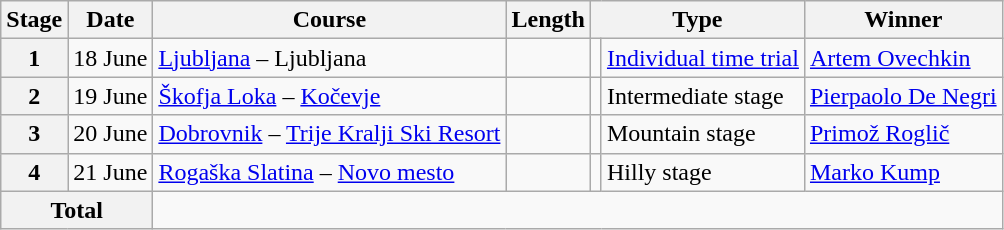<table class="wikitable">
<tr>
<th>Stage</th>
<th>Date</th>
<th>Course</th>
<th>Length</th>
<th colspan="2">Type</th>
<th>Winner</th>
</tr>
<tr>
<th style="text-align:center">1</th>
<td align=right>18 June</td>
<td><a href='#'>Ljubljana</a> – Ljubljana</td>
<td style="text-align:center;"></td>
<td></td>
<td><a href='#'>Individual time trial</a></td>
<td> <a href='#'>Artem Ovechkin</a></td>
</tr>
<tr>
<th style="text-align:center">2</th>
<td align=right>19 June</td>
<td><a href='#'>Škofja Loka</a> – <a href='#'>Kočevje</a></td>
<td style="text-align:center;"></td>
<td></td>
<td>Intermediate stage</td>
<td> <a href='#'>Pierpaolo De Negri</a></td>
</tr>
<tr>
<th style="text-align:center">3</th>
<td align=right>20 June</td>
<td><a href='#'>Dobrovnik</a> – <a href='#'>Trije Kralji Ski Resort</a></td>
<td style="text-align:center;"></td>
<td></td>
<td>Mountain stage</td>
<td> <a href='#'>Primož Roglič</a></td>
</tr>
<tr>
<th style="text-align:center">4</th>
<td align=right>21 June</td>
<td><a href='#'>Rogaška Slatina</a> – <a href='#'>Novo mesto</a></td>
<td style="text-align:center;"></td>
<td></td>
<td>Hilly stage</td>
<td> <a href='#'>Marko Kump</a></td>
</tr>
<tr>
<th colspan="2">Total</th>
<td colspan="5" style="text-align:center;"></td>
</tr>
</table>
